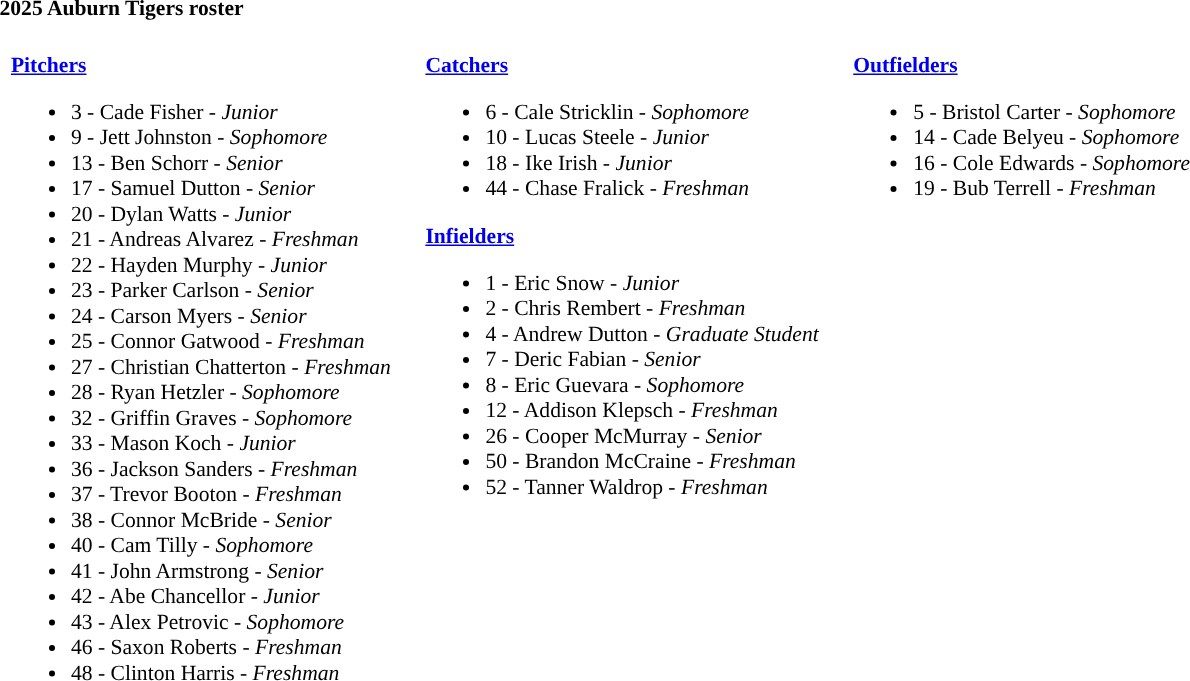<table class="toccolours" style="text-align: left; font-size:90%;">
<tr>
<th colspan="9">2025 Auburn Tigers roster</th>
</tr>
<tr>
<td width="03"> </td>
<td valign="top"><br><strong><a href='#'>Pitchers</a></strong><ul><li>3 - Cade Fisher - <em>Junior</em></li><li>9 - Jett Johnston - <em>Sophomore</em></li><li>13 - Ben Schorr - <em> Senior</em></li><li>17 - Samuel Dutton - <em>Senior</em></li><li>20 - Dylan Watts - <em>Junior</em></li><li>21 - Andreas Alvarez - <em>Freshman</em></li><li>22 - Hayden Murphy - <em>Junior</em></li><li>23 - Parker Carlson - <em>Senior</em></li><li>24 - Carson Myers - <em>Senior</em></li><li>25 - Connor Gatwood - <em>Freshman</em></li><li>27 - Christian Chatterton - <em>Freshman</em></li><li>28 - Ryan Hetzler - <em>Sophomore</em></li><li>32 - Griffin Graves - <em>Sophomore</em></li><li>33 - Mason Koch - <em>Junior</em></li><li>36 - Jackson Sanders - <em>Freshman</em></li><li>37 - Trevor Booton - <em> Freshman</em></li><li>38 - Connor McBride - <em>Senior</em></li><li>40 - Cam Tilly - <em>Sophomore</em></li><li>41 - John Armstrong - <em>Senior</em></li><li>42 - Abe Chancellor - <em> Junior</em></li><li>43 - Alex Petrovic - <em>Sophomore</em></li><li>46 - Saxon Roberts - <em>Freshman</em></li><li>48 - Clinton Harris - <em>Freshman</em></li></ul></td>
<td width="15"> </td>
<td valign="top"><br><strong><a href='#'>Catchers</a></strong><ul><li>6 - Cale Stricklin - <em>Sophomore</em></li><li>10 - Lucas Steele - <em>Junior</em></li><li>18 - Ike Irish - <em>Junior</em></li><li>44 - Chase Fralick - <em>Freshman</em></li></ul><strong><a href='#'>Infielders</a></strong><ul><li>1 - Eric Snow - <em>Junior</em></li><li>2 - Chris Rembert - <em>Freshman</em></li><li>4 - Andrew Dutton - <em>Graduate Student</em></li><li>7 - Deric Fabian - <em>Senior</em></li><li>8 - Eric Guevara - <em>Sophomore</em></li><li>12 - Addison Klepsch - <em>Freshman</em></li><li>26 - Cooper McMurray - <em> Senior</em></li><li>50 - Brandon McCraine - <em>Freshman</em></li><li>52 - Tanner Waldrop - <em>Freshman</em></li></ul></td>
<td width="15"> </td>
<td valign="top"><br><strong><a href='#'>Outfielders</a></strong><ul><li>5 - Bristol Carter - <em>Sophomore</em></li><li>14 - Cade Belyeu - <em>Sophomore</em></li><li>16 - Cole Edwards - <em>Sophomore</em></li><li>19 - Bub Terrell - <em>Freshman</em></li></ul></td>
<td width="25"> </td>
</tr>
</table>
